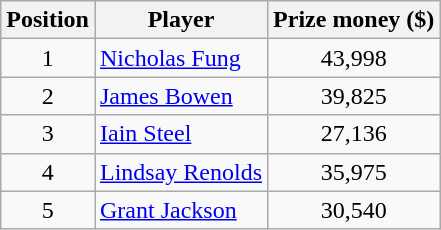<table class="wikitable">
<tr>
<th>Position</th>
<th>Player</th>
<th>Prize money ($)</th>
</tr>
<tr>
<td align=center>1</td>
<td> <a href='#'>Nicholas Fung</a></td>
<td align=center>43,998</td>
</tr>
<tr>
<td align=center>2</td>
<td> <a href='#'>James Bowen</a></td>
<td align=center>39,825</td>
</tr>
<tr>
<td align=center>3</td>
<td> <a href='#'>Iain Steel</a></td>
<td align=center>27,136</td>
</tr>
<tr>
<td align=center>4</td>
<td> <a href='#'>Lindsay Renolds</a></td>
<td align=center>35,975</td>
</tr>
<tr>
<td align=center>5</td>
<td> <a href='#'>Grant Jackson</a></td>
<td align=center>30,540</td>
</tr>
</table>
